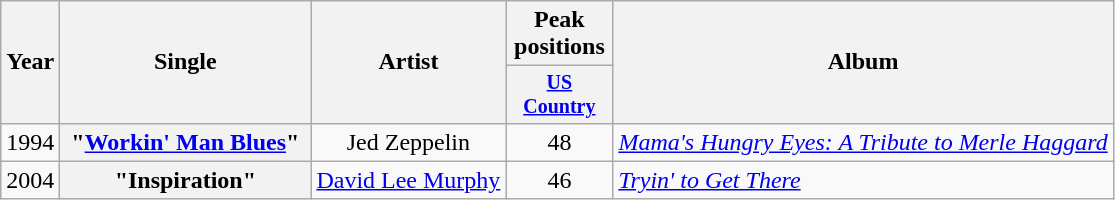<table class="wikitable plainrowheaders" style="text-align:center;">
<tr>
<th rowspan="2">Year</th>
<th rowspan="2" style="width:10em;">Single</th>
<th rowspan="2">Artist</th>
<th>Peak positions</th>
<th rowspan="2">Album</th>
</tr>
<tr style="font-size:smaller;">
<th style="width:65px;"><a href='#'>US Country</a><br></th>
</tr>
<tr>
<td>1994</td>
<th scope="row">"<a href='#'>Workin' Man Blues</a>"</th>
<td>Jed Zeppelin</td>
<td>48</td>
<td style="text-align:left;"><em><a href='#'>Mama's Hungry Eyes: A Tribute to Merle Haggard</a></em></td>
</tr>
<tr>
<td>2004</td>
<th scope="row">"Inspiration"</th>
<td><a href='#'>David Lee Murphy</a></td>
<td>46</td>
<td style="text-align:left;"><em><a href='#'>Tryin' to Get There</a></em></td>
</tr>
</table>
